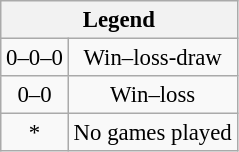<table class="wikitable" style="text-align: center; font-size:95%;">
<tr>
<th style="background-color: #F2F2F2; border: 1px solid #AAAAAA;" colspan="2">Legend</th>
</tr>
<tr style="text-align: center">
<td>0–0–0</td>
<td>Win–loss-draw</td>
</tr>
<tr align="center">
<td>0–0</td>
<td>Win–loss</td>
</tr>
<tr align="center">
<td>*</td>
<td>No games played</td>
</tr>
</table>
